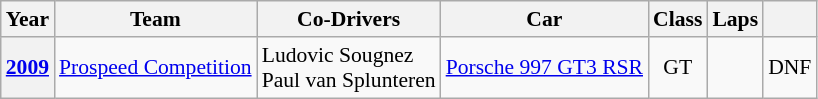<table class="wikitable" style="text-align:center; font-size:90%">
<tr>
<th>Year</th>
<th>Team</th>
<th>Co-Drivers</th>
<th>Car</th>
<th>Class</th>
<th>Laps</th>
<th></th>
</tr>
<tr>
<th><a href='#'>2009</a></th>
<td align="left"> <a href='#'>Prospeed Competition</a></td>
<td align="left"> Ludovic Sougnez<br> Paul van Splunteren</td>
<td align="left"><a href='#'>Porsche 997 GT3 RSR</a></td>
<td>GT</td>
<td></td>
<td>DNF</td>
</tr>
</table>
